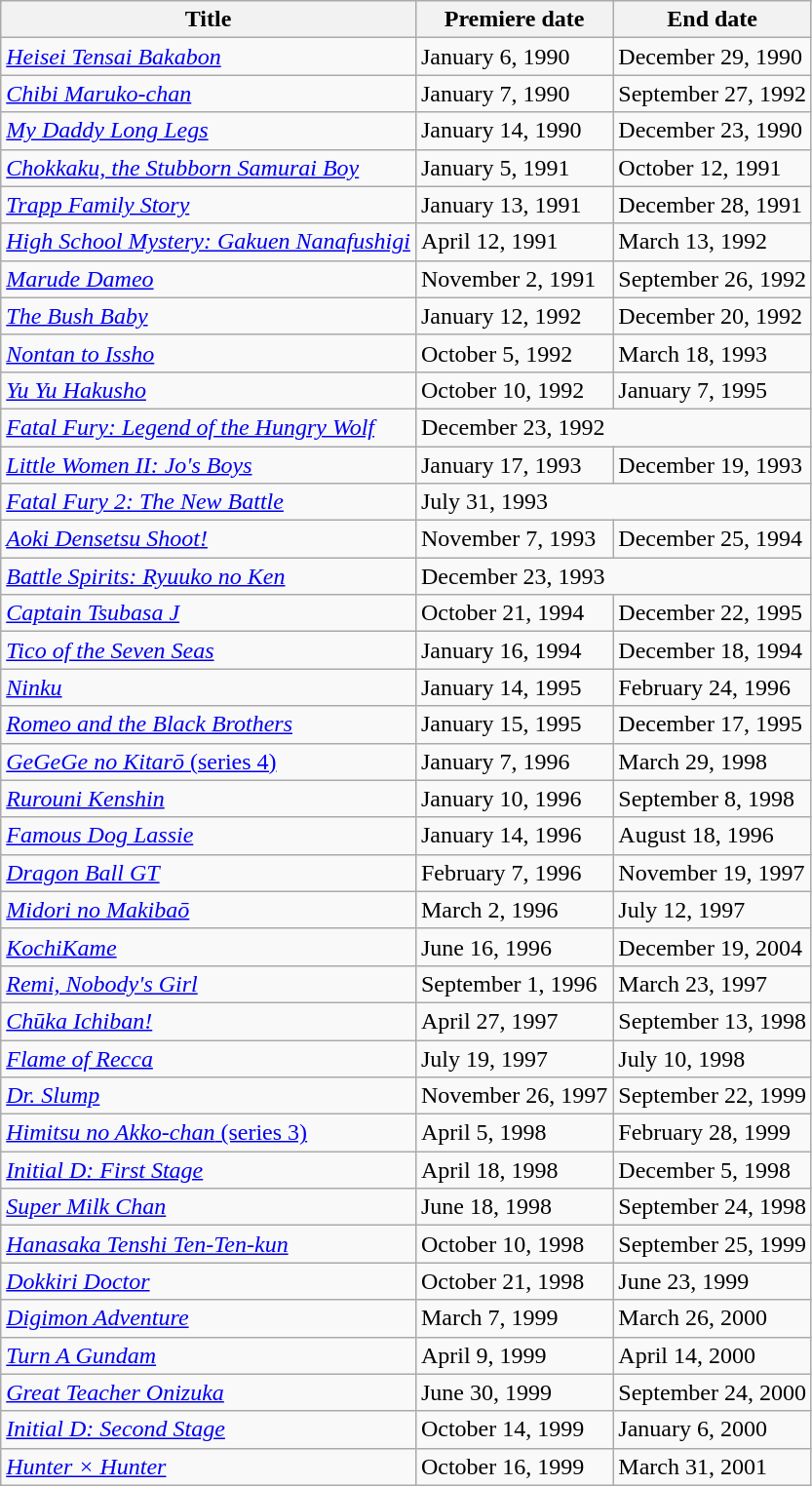<table class="wikitable sortable">
<tr>
<th>Title</th>
<th>Premiere date</th>
<th>End date</th>
</tr>
<tr>
<td><em><a href='#'>Heisei Tensai Bakabon</a></em></td>
<td>January 6, 1990</td>
<td>December 29, 1990</td>
</tr>
<tr>
<td><em><a href='#'>Chibi Maruko-chan</a></em></td>
<td>January 7, 1990</td>
<td>September 27, 1992</td>
</tr>
<tr>
<td><em><a href='#'>My Daddy Long Legs</a></em></td>
<td>January 14, 1990</td>
<td>December 23, 1990</td>
</tr>
<tr>
<td><em><a href='#'>Chokkaku, the Stubborn Samurai Boy</a></em></td>
<td>January 5, 1991</td>
<td>October 12, 1991</td>
</tr>
<tr>
<td><em><a href='#'>Trapp Family Story</a></em></td>
<td>January 13, 1991</td>
<td>December 28, 1991</td>
</tr>
<tr>
<td><em><a href='#'>High School Mystery: Gakuen Nanafushigi</a></em></td>
<td>April 12, 1991</td>
<td>March 13, 1992</td>
</tr>
<tr>
<td><em><a href='#'>Marude Dameo</a></em></td>
<td>November 2, 1991</td>
<td>September 26, 1992</td>
</tr>
<tr>
<td><em><a href='#'>The Bush Baby</a></em></td>
<td>January 12, 1992</td>
<td>December 20, 1992</td>
</tr>
<tr>
<td><em><a href='#'>Nontan to Issho</a></em></td>
<td>October 5, 1992</td>
<td>March 18, 1993</td>
</tr>
<tr>
<td><em><a href='#'>Yu Yu Hakusho</a></em></td>
<td>October 10, 1992</td>
<td>January 7, 1995</td>
</tr>
<tr>
<td><em><a href='#'>Fatal Fury: Legend of the Hungry Wolf</a></em></td>
<td colspan="2">December 23, 1992</td>
</tr>
<tr>
<td><em><a href='#'>Little Women II: Jo's Boys</a></em></td>
<td>January 17, 1993</td>
<td>December 19, 1993</td>
</tr>
<tr>
<td><em><a href='#'>Fatal Fury 2: The New Battle</a></em></td>
<td colspan="2">July 31, 1993</td>
</tr>
<tr>
<td><em><a href='#'>Aoki Densetsu Shoot!</a></em></td>
<td>November 7, 1993</td>
<td>December 25, 1994</td>
</tr>
<tr>
<td><em><a href='#'>Battle Spirits: Ryuuko no Ken</a></em></td>
<td colspan="2">December 23, 1993</td>
</tr>
<tr>
<td><em><a href='#'>Captain Tsubasa J</a></em></td>
<td>October 21, 1994</td>
<td>December 22, 1995</td>
</tr>
<tr>
<td><em><a href='#'>Tico of the Seven Seas</a></em></td>
<td>January 16, 1994</td>
<td>December 18, 1994</td>
</tr>
<tr>
<td><em><a href='#'>Ninku</a></em></td>
<td>January 14, 1995</td>
<td>February 24, 1996</td>
</tr>
<tr>
<td><em><a href='#'>Romeo and the Black Brothers</a></em></td>
<td>January 15, 1995</td>
<td>December 17, 1995</td>
</tr>
<tr>
<td><a href='#'><em>GeGeGe no Kitarō</em> (series 4)</a></td>
<td>January 7, 1996</td>
<td>March 29, 1998</td>
</tr>
<tr>
<td><em><a href='#'>Rurouni Kenshin</a></em></td>
<td>January 10, 1996</td>
<td>September 8, 1998</td>
</tr>
<tr>
<td><em><a href='#'>Famous Dog Lassie</a></em></td>
<td>January 14, 1996</td>
<td>August 18, 1996</td>
</tr>
<tr>
<td><em><a href='#'>Dragon Ball GT</a></em></td>
<td>February 7, 1996</td>
<td>November 19, 1997</td>
</tr>
<tr>
<td><em><a href='#'>Midori no Makibaō</a></em></td>
<td>March 2, 1996</td>
<td>July 12, 1997</td>
</tr>
<tr>
<td><em><a href='#'>KochiKame</a></em></td>
<td>June 16, 1996</td>
<td>December 19, 2004</td>
</tr>
<tr>
<td><em><a href='#'>Remi, Nobody's Girl</a></em></td>
<td>September 1, 1996</td>
<td>March 23, 1997</td>
</tr>
<tr>
<td><em><a href='#'>Chūka Ichiban!</a></em></td>
<td>April 27, 1997</td>
<td>September 13, 1998</td>
</tr>
<tr>
<td><em><a href='#'>Flame of Recca</a></em></td>
<td>July 19, 1997</td>
<td>July 10, 1998</td>
</tr>
<tr>
<td><em><a href='#'>Dr. Slump</a></em></td>
<td>November 26, 1997</td>
<td>September 22, 1999</td>
</tr>
<tr>
<td><a href='#'><em>Himitsu no Akko-chan</em> (series 3)</a></td>
<td>April 5, 1998</td>
<td>February 28, 1999</td>
</tr>
<tr>
<td><em><a href='#'>Initial D: First Stage</a></em></td>
<td>April 18, 1998</td>
<td>December 5, 1998</td>
</tr>
<tr>
<td><em><a href='#'>Super Milk Chan</a></em></td>
<td>June 18, 1998</td>
<td>September 24, 1998</td>
</tr>
<tr>
<td><em><a href='#'>Hanasaka Tenshi Ten-Ten-kun</a></em></td>
<td>October 10, 1998</td>
<td>September 25, 1999</td>
</tr>
<tr>
<td><em><a href='#'>Dokkiri Doctor</a></em></td>
<td>October 21, 1998</td>
<td>June 23, 1999</td>
</tr>
<tr>
<td><em><a href='#'>Digimon Adventure</a></em></td>
<td>March 7, 1999</td>
<td>March 26, 2000</td>
</tr>
<tr>
<td><em><a href='#'>Turn A Gundam</a></em></td>
<td>April 9, 1999</td>
<td>April 14, 2000</td>
</tr>
<tr>
<td><em><a href='#'>Great Teacher Onizuka</a></em></td>
<td>June 30, 1999</td>
<td>September 24, 2000</td>
</tr>
<tr>
<td><em><a href='#'>Initial D: Second Stage</a></em></td>
<td>October 14, 1999</td>
<td>January 6, 2000</td>
</tr>
<tr>
<td><em><a href='#'>Hunter × Hunter</a></em></td>
<td>October 16, 1999</td>
<td>March 31, 2001</td>
</tr>
</table>
